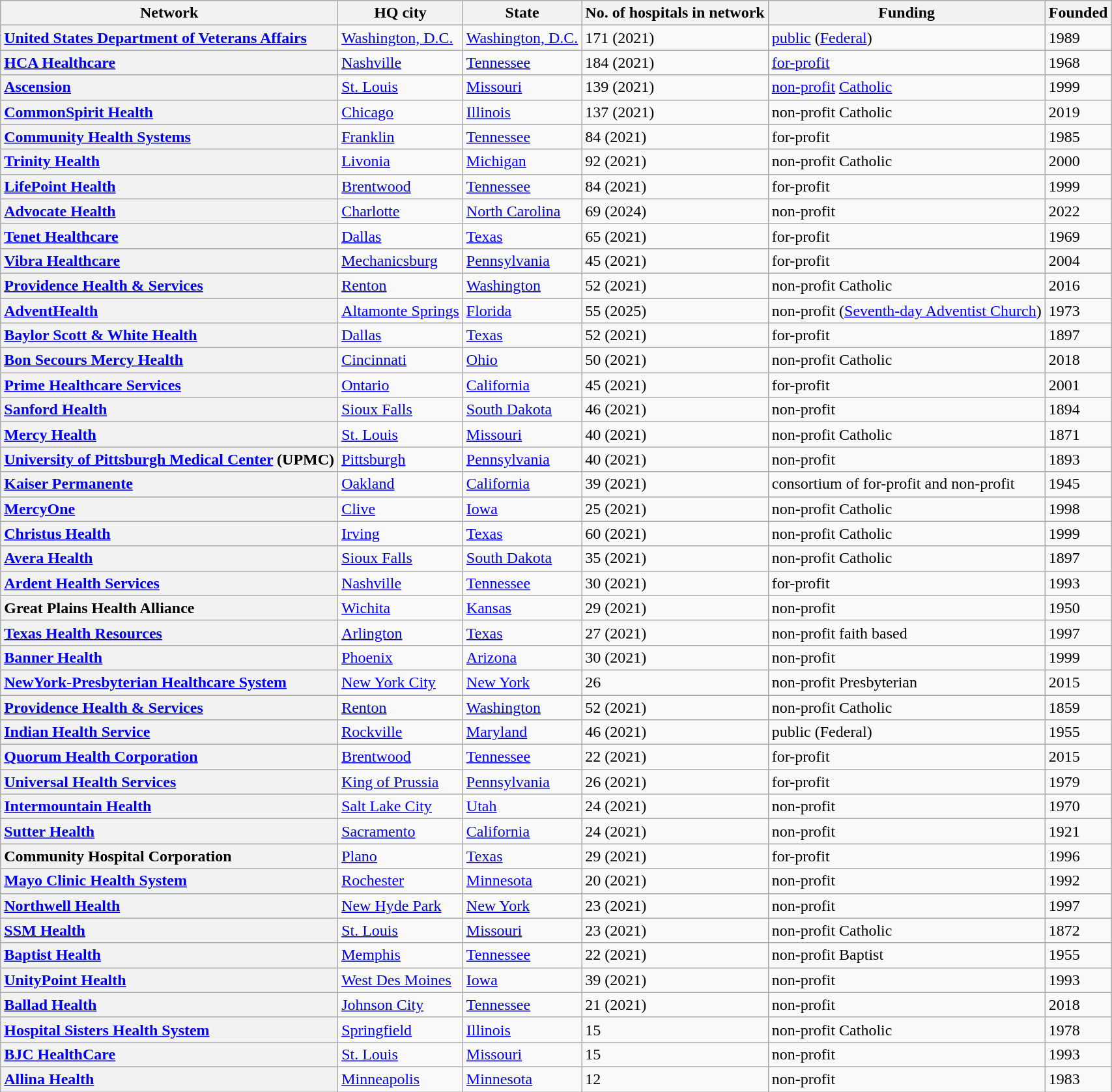<table class="wikitable sortable plainrowheaders" summary="Hospital networks in the United States">
<tr>
<th scope="col">Network</th>
<th scope="col">HQ city</th>
<th scope="col">State</th>
<th scope="col">No. of hospitals in network</th>
<th scope="col">Funding</th>
<th scope="col">Founded</th>
</tr>
<tr>
<th scope="row" style="text-align: left;"><a href='#'>United States Department of Veterans Affairs</a></th>
<td><a href='#'>Washington, D.C.</a></td>
<td><a href='#'>Washington, D.C.</a></td>
<td>171 (2021)</td>
<td><a href='#'>public</a> (<a href='#'>Federal</a>)</td>
<td>1989</td>
</tr>
<tr>
<th scope="row" style="text-align: left;"><a href='#'>HCA Healthcare</a></th>
<td><a href='#'>Nashville</a></td>
<td><a href='#'>Tennessee</a></td>
<td>184 (2021)</td>
<td><a href='#'>for-profit</a></td>
<td>1968</td>
</tr>
<tr>
<th scope="row" style="text-align: left;"><a href='#'>Ascension</a></th>
<td><a href='#'>St. Louis</a></td>
<td><a href='#'>Missouri</a></td>
<td>139 (2021)</td>
<td><a href='#'>non-profit</a> <a href='#'>Catholic</a></td>
<td>1999</td>
</tr>
<tr>
<th scope="row" style="text-align: left;"><a href='#'>CommonSpirit Health</a></th>
<td><a href='#'>Chicago</a></td>
<td><a href='#'>Illinois</a></td>
<td>137 (2021)</td>
<td>non-profit Catholic</td>
<td>2019</td>
</tr>
<tr>
<th scope="row" style="text-align: left;"><a href='#'>Community Health Systems</a></th>
<td><a href='#'>Franklin</a></td>
<td><a href='#'>Tennessee</a></td>
<td>84 (2021)</td>
<td>for-profit</td>
<td>1985</td>
</tr>
<tr>
<th scope="row" style="text-align: left;"><a href='#'>Trinity Health</a></th>
<td><a href='#'>Livonia</a></td>
<td><a href='#'>Michigan</a></td>
<td>92 (2021)</td>
<td>non-profit Catholic</td>
<td>2000</td>
</tr>
<tr>
<th scope="row" style="text-align: left;"><a href='#'>LifePoint Health</a></th>
<td><a href='#'>Brentwood</a></td>
<td><a href='#'>Tennessee</a></td>
<td>84 (2021)</td>
<td>for-profit</td>
<td>1999</td>
</tr>
<tr>
<th scope="row" style="text-align: left;"><a href='#'>Advocate Health</a></th>
<td><a href='#'>Charlotte</a></td>
<td><a href='#'>North Carolina</a></td>
<td>69 (2024)</td>
<td>non-profit</td>
<td>2022</td>
</tr>
<tr>
<th scope="row" style="text-align: left;"><a href='#'>Tenet Healthcare</a></th>
<td><a href='#'>Dallas</a></td>
<td><a href='#'>Texas</a></td>
<td>65 (2021)</td>
<td>for-profit</td>
<td>1969</td>
</tr>
<tr>
<th scope="row" style="text-align: left;"><a href='#'>Vibra Healthcare</a></th>
<td><a href='#'>Mechanicsburg</a></td>
<td><a href='#'>Pennsylvania</a></td>
<td>45 (2021)</td>
<td>for-profit</td>
<td>2004</td>
</tr>
<tr>
<th scope="row" style="text-align: left;"><a href='#'>Providence Health & Services</a></th>
<td><a href='#'>Renton</a></td>
<td><a href='#'>Washington</a></td>
<td>52 (2021)</td>
<td>non-profit Catholic</td>
<td>2016</td>
</tr>
<tr>
<th scope="row" style="text-align: left;"><a href='#'>AdventHealth</a></th>
<td><a href='#'>Altamonte Springs</a></td>
<td><a href='#'>Florida</a></td>
<td>55 (2025)</td>
<td>non-profit (<a href='#'>Seventh-day Adventist Church</a>)</td>
<td>1973</td>
</tr>
<tr>
<th scope="row" style="text-align: left;"><a href='#'>Baylor Scott & White Health</a></th>
<td><a href='#'>Dallas</a></td>
<td><a href='#'>Texas</a></td>
<td>52 (2021)</td>
<td>for-profit</td>
<td>1897</td>
</tr>
<tr>
<th scope="row" style="text-align: left;"><a href='#'>Bon Secours Mercy Health</a></th>
<td><a href='#'>Cincinnati</a></td>
<td><a href='#'>Ohio</a></td>
<td>50 (2021)</td>
<td>non-profit Catholic</td>
<td>2018</td>
</tr>
<tr>
<th scope="row" style="text-align: left;"><a href='#'>Prime Healthcare Services</a></th>
<td><a href='#'>Ontario</a></td>
<td><a href='#'>California</a></td>
<td>45 (2021)</td>
<td>for-profit</td>
<td>2001</td>
</tr>
<tr>
<th scope="row" style="text-align: left;"><a href='#'>Sanford Health</a></th>
<td><a href='#'>Sioux Falls</a></td>
<td><a href='#'>South Dakota</a></td>
<td>46 (2021)</td>
<td>non-profit</td>
<td>1894</td>
</tr>
<tr>
<th scope="row" style="text-align: left;"><a href='#'>Mercy Health</a></th>
<td><a href='#'>St. Louis</a></td>
<td><a href='#'>Missouri</a></td>
<td>40 (2021)</td>
<td>non-profit Catholic</td>
<td>1871</td>
</tr>
<tr>
<th scope="row" style="text-align: left;"><a href='#'>University of Pittsburgh Medical Center</a> (UPMC)</th>
<td><a href='#'>Pittsburgh</a></td>
<td><a href='#'>Pennsylvania</a></td>
<td>40 (2021)</td>
<td>non-profit</td>
<td>1893</td>
</tr>
<tr>
<th scope="row" style="text-align: left;"><a href='#'>Kaiser Permanente</a></th>
<td><a href='#'>Oakland</a></td>
<td><a href='#'>California</a></td>
<td>39 (2021)</td>
<td>consortium of for-profit and non-profit</td>
<td>1945</td>
</tr>
<tr>
<th scope="row" style="text-align: left;"><a href='#'>MercyOne</a></th>
<td><a href='#'>Clive</a></td>
<td><a href='#'>Iowa</a></td>
<td>25 (2021)</td>
<td>non-profit Catholic</td>
<td>1998</td>
</tr>
<tr>
<th scope="row" style="text-align: left;"><a href='#'>Christus Health</a></th>
<td><a href='#'>Irving</a></td>
<td><a href='#'>Texas</a></td>
<td>60 (2021)</td>
<td>non-profit Catholic</td>
<td>1999</td>
</tr>
<tr>
<th scope="row" style="text-align: left;"><a href='#'>Avera Health</a></th>
<td><a href='#'>Sioux Falls</a></td>
<td><a href='#'>South Dakota</a></td>
<td>35 (2021)</td>
<td>non-profit Catholic</td>
<td>1897</td>
</tr>
<tr>
<th scope="row" style="text-align: left;"><a href='#'>Ardent Health Services</a></th>
<td><a href='#'>Nashville</a></td>
<td><a href='#'>Tennessee</a></td>
<td>30 (2021)</td>
<td>for-profit</td>
<td>1993</td>
</tr>
<tr>
<th scope="row" style="text-align: left;">Great Plains Health Alliance</th>
<td><a href='#'>Wichita</a></td>
<td><a href='#'>Kansas</a></td>
<td>29 (2021)</td>
<td>non-profit</td>
<td>1950</td>
</tr>
<tr>
<th scope="row" style="text-align: left;"><a href='#'>Texas Health Resources</a></th>
<td><a href='#'>Arlington</a></td>
<td><a href='#'>Texas</a></td>
<td>27 (2021)</td>
<td>non-profit faith based</td>
<td>1997</td>
</tr>
<tr>
<th scope="row" style="text-align: left;"><a href='#'>Banner Health</a></th>
<td><a href='#'>Phoenix</a></td>
<td><a href='#'>Arizona</a></td>
<td>30 (2021)</td>
<td>non-profit</td>
<td>1999</td>
</tr>
<tr>
<th scope="row" style="text-align: left;"><a href='#'>NewYork-Presbyterian Healthcare System</a></th>
<td><a href='#'>New York City</a></td>
<td><a href='#'>New York</a></td>
<td>26</td>
<td>non-profit Presbyterian</td>
<td>2015</td>
</tr>
<tr>
<th scope="row" style="text-align: left;"><a href='#'>Providence Health & Services</a></th>
<td><a href='#'>Renton</a></td>
<td><a href='#'>Washington</a></td>
<td>52 (2021)</td>
<td>non-profit Catholic</td>
<td>1859</td>
</tr>
<tr>
<th scope="row" style="text-align: left;"><a href='#'>Indian Health Service</a></th>
<td><a href='#'>Rockville</a></td>
<td><a href='#'>Maryland</a></td>
<td>46 (2021)</td>
<td>public (Federal)</td>
<td>1955</td>
</tr>
<tr>
<th scope="row" style="text-align: left;"><a href='#'>Quorum Health Corporation</a></th>
<td><a href='#'>Brentwood</a></td>
<td><a href='#'>Tennessee</a></td>
<td>22 (2021)</td>
<td>for-profit</td>
<td>2015</td>
</tr>
<tr>
<th scope="row" style="text-align: left;"><a href='#'>Universal Health Services</a></th>
<td><a href='#'>King of Prussia</a></td>
<td><a href='#'>Pennsylvania</a></td>
<td>26 (2021)</td>
<td>for-profit</td>
<td>1979</td>
</tr>
<tr>
<th scope="row" style="text-align: left;"><a href='#'>Intermountain Health</a></th>
<td><a href='#'>Salt Lake City</a></td>
<td><a href='#'>Utah</a></td>
<td>24 (2021)</td>
<td>non-profit</td>
<td>1970</td>
</tr>
<tr>
<th scope="row" style="text-align: left;"><a href='#'>Sutter Health</a></th>
<td><a href='#'>Sacramento</a></td>
<td><a href='#'>California</a></td>
<td>24 (2021)</td>
<td>non-profit</td>
<td>1921</td>
</tr>
<tr>
<th scope="row" style="text-align: left;">Community Hospital Corporation</th>
<td><a href='#'>Plano</a></td>
<td><a href='#'>Texas</a></td>
<td>29 (2021)</td>
<td>for-profit</td>
<td>1996</td>
</tr>
<tr>
<th scope="row" style="text-align: left;"><a href='#'>Mayo Clinic Health System</a></th>
<td><a href='#'>Rochester</a></td>
<td><a href='#'>Minnesota</a></td>
<td>20 (2021)</td>
<td>non-profit</td>
<td>1992</td>
</tr>
<tr>
<th scope="row" style="text-align: left;"><a href='#'>Northwell Health</a></th>
<td><a href='#'>New Hyde Park</a></td>
<td><a href='#'>New York</a></td>
<td>23 (2021)</td>
<td>non-profit</td>
<td>1997</td>
</tr>
<tr>
<th scope="row" style="text-align: left;"><a href='#'>SSM Health</a></th>
<td><a href='#'>St. Louis</a></td>
<td><a href='#'>Missouri</a></td>
<td>23 (2021)</td>
<td>non-profit Catholic</td>
<td>1872</td>
</tr>
<tr>
<th scope="row" style="text-align: left;"><a href='#'>Baptist Health</a></th>
<td><a href='#'>Memphis</a></td>
<td><a href='#'>Tennessee</a></td>
<td>22 (2021)</td>
<td>non-profit Baptist</td>
<td>1955</td>
</tr>
<tr>
<th scope="row" style="text-align: left;"><a href='#'>UnityPoint Health</a></th>
<td><a href='#'>West Des Moines</a></td>
<td><a href='#'>Iowa</a></td>
<td>39 (2021)</td>
<td>non-profit</td>
<td>1993</td>
</tr>
<tr>
<th scope="row" style="text-align: left;"><a href='#'>Ballad Health</a></th>
<td><a href='#'>Johnson City</a></td>
<td><a href='#'>Tennessee</a></td>
<td>21 (2021)</td>
<td>non-profit</td>
<td>2018</td>
</tr>
<tr>
<th scope="row" style="text-align: left;"><a href='#'>Hospital Sisters Health System</a></th>
<td><a href='#'>Springfield</a></td>
<td><a href='#'>Illinois</a></td>
<td>15</td>
<td>non-profit Catholic</td>
<td>1978</td>
</tr>
<tr>
<th scope="row" style="text-align: left;"><a href='#'>BJC HealthCare</a></th>
<td><a href='#'>St. Louis</a></td>
<td><a href='#'>Missouri</a></td>
<td>15</td>
<td>non-profit</td>
<td>1993</td>
</tr>
<tr>
<th scope="row" style="text-align: left;"><a href='#'>Allina Health</a></th>
<td><a href='#'>Minneapolis</a></td>
<td><a href='#'>Minnesota</a></td>
<td>12</td>
<td>non-profit</td>
<td>1983</td>
</tr>
</table>
